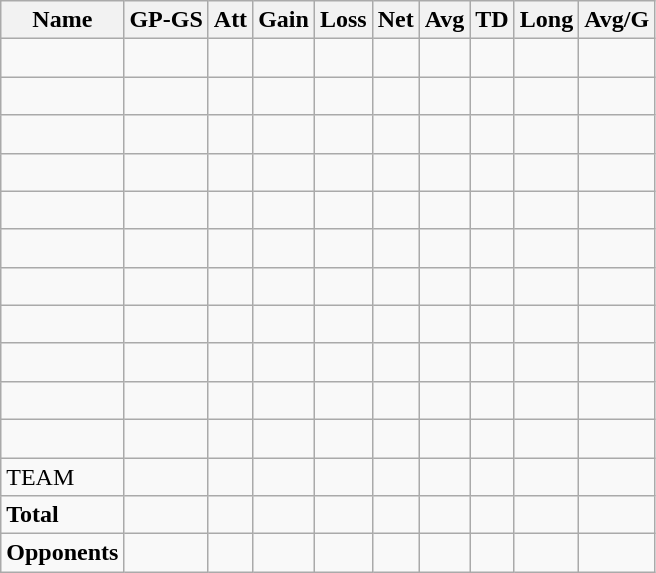<table class="wikitable" style="white-space:nowrap;">
<tr>
<th>Name</th>
<th>GP-GS</th>
<th>Att</th>
<th>Gain</th>
<th>Loss</th>
<th>Net</th>
<th>Avg</th>
<th>TD</th>
<th>Long</th>
<th>Avg/G</th>
</tr>
<tr>
<td> </td>
<td> </td>
<td> </td>
<td> </td>
<td> </td>
<td> </td>
<td> </td>
<td> </td>
<td> </td>
<td> </td>
</tr>
<tr>
<td> </td>
<td> </td>
<td> </td>
<td> </td>
<td> </td>
<td> </td>
<td> </td>
<td> </td>
<td> </td>
<td> </td>
</tr>
<tr>
<td> </td>
<td> </td>
<td> </td>
<td> </td>
<td> </td>
<td> </td>
<td> </td>
<td> </td>
<td> </td>
<td> </td>
</tr>
<tr>
<td> </td>
<td> </td>
<td> </td>
<td> </td>
<td> </td>
<td> </td>
<td> </td>
<td> </td>
<td> </td>
<td> </td>
</tr>
<tr>
<td> </td>
<td> </td>
<td> </td>
<td> </td>
<td> </td>
<td> </td>
<td> </td>
<td> </td>
<td> </td>
<td> </td>
</tr>
<tr>
<td> </td>
<td> </td>
<td> </td>
<td> </td>
<td> </td>
<td> </td>
<td> </td>
<td> </td>
<td> </td>
<td> </td>
</tr>
<tr>
<td> </td>
<td> </td>
<td> </td>
<td> </td>
<td> </td>
<td> </td>
<td> </td>
<td> </td>
<td> </td>
<td> </td>
</tr>
<tr>
<td> </td>
<td> </td>
<td> </td>
<td> </td>
<td> </td>
<td> </td>
<td> </td>
<td> </td>
<td> </td>
<td> </td>
</tr>
<tr>
<td> </td>
<td> </td>
<td> </td>
<td> </td>
<td> </td>
<td> </td>
<td> </td>
<td> </td>
<td> </td>
<td> </td>
</tr>
<tr>
<td> </td>
<td> </td>
<td> </td>
<td> </td>
<td> </td>
<td> </td>
<td> </td>
<td> </td>
<td> </td>
<td> </td>
</tr>
<tr>
<td> </td>
<td> </td>
<td> </td>
<td> </td>
<td> </td>
<td> </td>
<td> </td>
<td> </td>
<td> </td>
<td> </td>
</tr>
<tr>
<td>TEAM</td>
<td> </td>
<td> </td>
<td> </td>
<td> </td>
<td> </td>
<td> </td>
<td> </td>
<td> </td>
<td> </td>
</tr>
<tr>
<td><strong>Total</strong></td>
<td> </td>
<td> </td>
<td> </td>
<td> </td>
<td> </td>
<td> </td>
<td> </td>
<td> </td>
<td> </td>
</tr>
<tr>
<td><strong>Opponents</strong></td>
<td> </td>
<td> </td>
<td> </td>
<td> </td>
<td> </td>
<td> </td>
<td> </td>
<td> </td>
<td> </td>
</tr>
</table>
